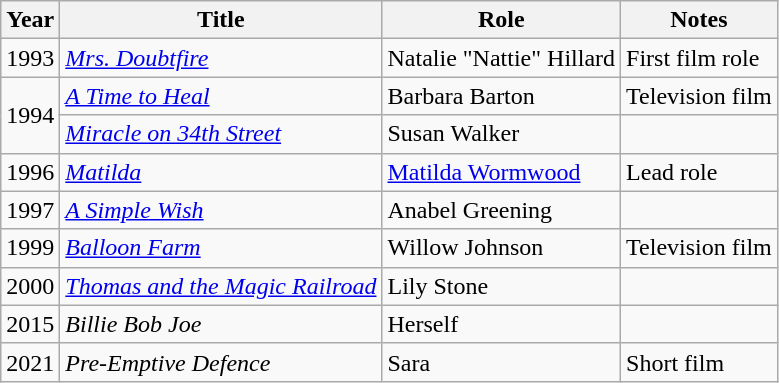<table class="wikitable plainrowheaders sortable">
<tr>
<th scope="col">Year</th>
<th scope="col">Title</th>
<th scope="col">Role</th>
<th class="unsortable">Notes</th>
</tr>
<tr>
<td>1993</td>
<td><em><a href='#'>Mrs. Doubtfire</a></em></td>
<td>Natalie "Nattie" Hillard</td>
<td>First film role</td>
</tr>
<tr>
<td rowspan="2">1994</td>
<td><em><a href='#'>A Time to Heal</a></em></td>
<td>Barbara Barton</td>
<td>Television film</td>
</tr>
<tr>
<td><em><a href='#'>Miracle on 34th Street</a></em></td>
<td>Susan Walker</td>
<td></td>
</tr>
<tr>
<td>1996</td>
<td><em><a href='#'>Matilda</a></em></td>
<td><a href='#'>Matilda Wormwood</a></td>
<td>Lead role</td>
</tr>
<tr>
<td>1997</td>
<td><em><a href='#'>A Simple Wish</a></em></td>
<td>Anabel Greening</td>
<td></td>
</tr>
<tr>
<td>1999</td>
<td><em><a href='#'>Balloon Farm</a></em></td>
<td>Willow Johnson</td>
<td>Television film</td>
</tr>
<tr>
<td>2000</td>
<td><em><a href='#'>Thomas and the Magic Railroad</a></em></td>
<td>Lily Stone</td>
<td></td>
</tr>
<tr>
<td>2015</td>
<td><em>Billie Bob Joe</em></td>
<td>Herself</td>
<td></td>
</tr>
<tr>
<td>2021</td>
<td><em>Pre-Emptive Defence</em></td>
<td>Sara</td>
<td>Short film</td>
</tr>
</table>
